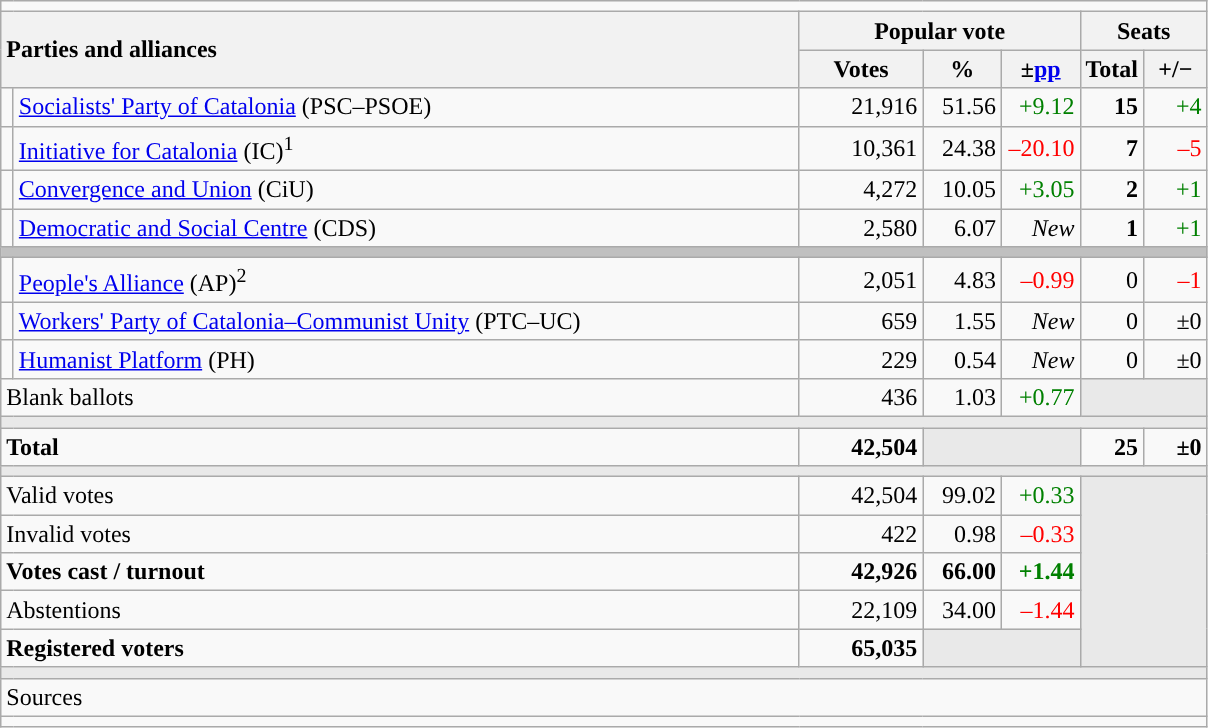<table class="wikitable" style="text-align:right;">
<tr>
<td colspan="7"></td>
</tr>
<tr>
<th style="text-align:left;" rowspan="2" colspan="2" width="525">Parties and alliances</th>
<th colspan="3">Popular vote</th>
<th colspan="2">Seats</th>
</tr>
<tr>
<th width="75">Votes</th>
<th width="45">%</th>
<th width="45">±<a href='#'>pp</a></th>
<th width="35">Total</th>
<th width="35">+/−</th>
</tr>
<tr>
<td width="1" style="color:inherit;background:"></td>
<td align="left"><a href='#'>Socialists' Party of Catalonia</a> (PSC–PSOE)</td>
<td>21,916</td>
<td>51.56</td>
<td style="color:green;">+9.12</td>
<td><strong>15</strong></td>
<td style="color:green;">+4</td>
</tr>
<tr>
<td style="color:inherit;background:"></td>
<td align="left"><a href='#'>Initiative for Catalonia</a> (IC)<sup>1</sup></td>
<td>10,361</td>
<td>24.38</td>
<td style="color:red;">–20.10</td>
<td><strong>7</strong></td>
<td style="color:red;">–5</td>
</tr>
<tr>
<td style="color:inherit;background:"></td>
<td align="left"><a href='#'>Convergence and Union</a> (CiU)</td>
<td>4,272</td>
<td>10.05</td>
<td style="color:green;">+3.05</td>
<td><strong>2</strong></td>
<td style="color:green;">+1</td>
</tr>
<tr>
<td style="color:inherit;background:"></td>
<td align="left"><a href='#'>Democratic and Social Centre</a> (CDS)</td>
<td>2,580</td>
<td>6.07</td>
<td><em>New</em></td>
<td><strong>1</strong></td>
<td style="color:green;">+1</td>
</tr>
<tr>
<td colspan="7" style="color:inherit;background:#C0C0C0"></td>
</tr>
<tr>
<td style="color:inherit;background:"></td>
<td align="left"><a href='#'>People's Alliance</a> (AP)<sup>2</sup></td>
<td>2,051</td>
<td>4.83</td>
<td style="color:red;">–0.99</td>
<td>0</td>
<td style="color:red;">–1</td>
</tr>
<tr>
<td style="color:inherit;background:"></td>
<td align="left"><a href='#'>Workers' Party of Catalonia–Communist Unity</a> (PTC–UC)</td>
<td>659</td>
<td>1.55</td>
<td><em>New</em></td>
<td>0</td>
<td>±0</td>
</tr>
<tr>
<td style="color:inherit;background:"></td>
<td align="left"><a href='#'>Humanist Platform</a> (PH)</td>
<td>229</td>
<td>0.54</td>
<td><em>New</em></td>
<td>0</td>
<td>±0</td>
</tr>
<tr>
<td align="left" colspan="2">Blank ballots</td>
<td>436</td>
<td>1.03</td>
<td style="color:green;">+0.77</td>
<td style="color:inherit;background:#E9E9E9" colspan="2"></td>
</tr>
<tr>
<td colspan="7" style="color:inherit;background:#E9E9E9"></td>
</tr>
<tr style="font-weight:bold;">
<td align="left" colspan="2">Total</td>
<td>42,504</td>
<td bgcolor="#E9E9E9" colspan="2"></td>
<td>25</td>
<td>±0</td>
</tr>
<tr>
<td colspan="7" style="color:inherit;background:#E9E9E9"></td>
</tr>
<tr>
<td align="left" colspan="2">Valid votes</td>
<td>42,504</td>
<td>99.02</td>
<td style="color:green;">+0.33</td>
<td bgcolor="#E9E9E9" colspan="2" rowspan="5"></td>
</tr>
<tr>
<td align="left" colspan="2">Invalid votes</td>
<td>422</td>
<td>0.98</td>
<td style="color:red;">–0.33</td>
</tr>
<tr style="font-weight:bold;">
<td align="left" colspan="2">Votes cast / turnout</td>
<td>42,926</td>
<td>66.00</td>
<td style="color:green;">+1.44</td>
</tr>
<tr>
<td align="left" colspan="2">Abstentions</td>
<td>22,109</td>
<td>34.00</td>
<td style="color:red;">–1.44</td>
</tr>
<tr style="font-weight:bold;">
<td align="left" colspan="2">Registered voters</td>
<td>65,035</td>
<td bgcolor="#E9E9E9" colspan="2"></td>
</tr>
<tr>
<td colspan="7" style="color:inherit;background:#E9E9E9"></td>
</tr>
<tr>
<td align="left" colspan="7">Sources</td>
</tr>
<tr>
<td colspan="7" style="text-align:left; max-width:790px;"></td>
</tr>
</table>
